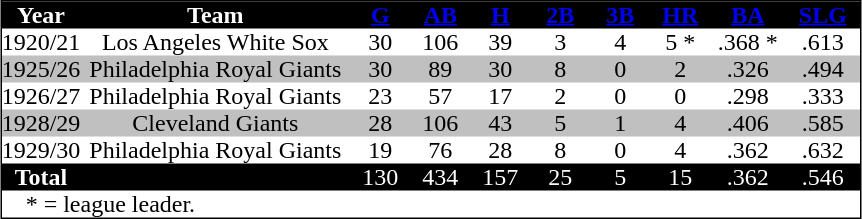<table cellspacing="0" cellpadding="0" align="center" style="border: 1px black solid;">
<tr style="background-color:black; color:white; text-align:center;">
<td width="40"><strong>Year</strong></td>
<td width="180"><strong>Team</strong></td>
<td width="40"><strong><span><a href='#'>G</a></span></strong></td>
<td width="40"><strong><span><a href='#'>AB</a></span></strong></td>
<td width="40"><strong><span><a href='#'>H</a></span></strong></td>
<td width="40"><strong><span><a href='#'>2B</a></span></strong></td>
<td width="40"><strong><span><a href='#'>3B</a></span></strong></td>
<td width="40"><strong><span><a href='#'>HR</a></span></strong></td>
<td width="50"><strong><span><a href='#'>BA</a></span></strong></td>
<td width="50"><strong><span><a href='#'>SLG</a></span></strong></td>
</tr>
<tr style="text-align:center;">
<td>1920/21</td>
<td>Los Angeles White Sox</td>
<td>30</td>
<td>106</td>
<td>39</td>
<td>3</td>
<td>4</td>
<td>5 <span>*</span></td>
<td>.368 <span>*</span></td>
<td>.613</td>
</tr>
<tr style="background-color:silver; text-align:center;">
<td>1925/26</td>
<td>Philadelphia Royal Giants</td>
<td>30</td>
<td>89</td>
<td>30</td>
<td>8</td>
<td>0</td>
<td>2</td>
<td>.326</td>
<td>.494</td>
</tr>
<tr style="text-align:center;">
<td>1926/27</td>
<td>Philadelphia Royal Giants</td>
<td>23</td>
<td>57</td>
<td>17</td>
<td>2</td>
<td>0</td>
<td>0</td>
<td>.298</td>
<td>.333</td>
</tr>
<tr style="background-color:silver; text-align:center;">
<td>1928/29</td>
<td>Cleveland Giants</td>
<td>28</td>
<td>106</td>
<td>43</td>
<td>5</td>
<td>1</td>
<td>4</td>
<td>.406</td>
<td>.585</td>
</tr>
<tr style="text-align:center;">
<td>1929/30</td>
<td>Philadelphia Royal Giants</td>
<td>19</td>
<td>76</td>
<td>28</td>
<td>8</td>
<td>0</td>
<td>4</td>
<td>.362</td>
<td>.632</td>
</tr>
<tr style="background-color:black; color:white; text-align:center;">
<td><strong>Total</strong></td>
<td></td>
<td>130</td>
<td>434</td>
<td>157</td>
<td>25</td>
<td>5</td>
<td>15</td>
<td>.362</td>
<td>.546</td>
</tr>
<tr>
<td colspan="13">    <span>*</span> = league leader.</td>
</tr>
<tr>
</tr>
</table>
